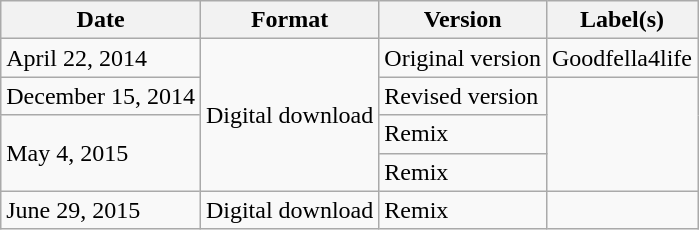<table class="wikitable plainrowheaders">
<tr>
<th>Date</th>
<th>Format</th>
<th>Version</th>
<th>Label(s)</th>
</tr>
<tr>
<td>April 22, 2014</td>
<td rowspan="4">Digital download</td>
<td>Original version</td>
<td>Goodfella4life</td>
</tr>
<tr>
<td>December 15, 2014</td>
<td>Revised version</td>
<td rowspan="3"></td>
</tr>
<tr>
<td rowspan="2">May 4, 2015</td>
<td>Remix<br></td>
</tr>
<tr>
<td>Remix<br></td>
</tr>
<tr>
<td rowspan="1">June 29, 2015</td>
<td rowspan="1">Digital download</td>
<td>Remix<br></td>
<td rowspan="1"></td>
</tr>
</table>
